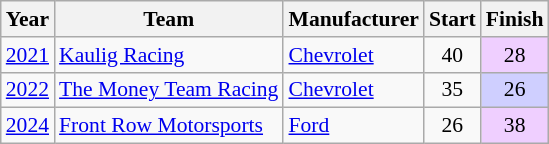<table class="wikitable" style="font-size: 90%;">
<tr>
<th>Year</th>
<th>Team</th>
<th>Manufacturer</th>
<th>Start</th>
<th>Finish</th>
</tr>
<tr>
<td><a href='#'>2021</a></td>
<td><a href='#'>Kaulig Racing</a></td>
<td><a href='#'>Chevrolet</a></td>
<td align=center>40</td>
<td align=center style="background:#EFCFFF;">28</td>
</tr>
<tr>
<td><a href='#'>2022</a></td>
<td><a href='#'>The Money Team Racing</a></td>
<td><a href='#'>Chevrolet</a></td>
<td align=center>35</td>
<td align=center style="background:#CFCFFF;">26</td>
</tr>
<tr>
<td><a href='#'>2024</a></td>
<td><a href='#'>Front Row Motorsports</a></td>
<td><a href='#'>Ford</a></td>
<td align=center>26</td>
<td align=center style="background:#EFCFFF;">38</td>
</tr>
</table>
